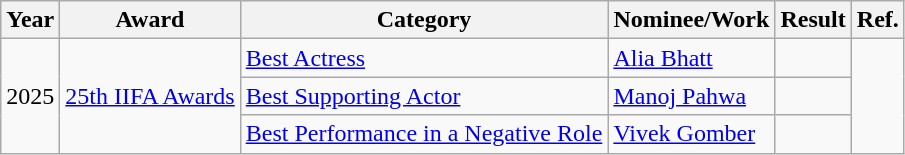<table class="wikitable">
<tr>
<th>Year</th>
<th>Award</th>
<th>Category</th>
<th>Nominee/Work</th>
<th>Result</th>
<th>Ref.</th>
</tr>
<tr>
<td rowspan="3">2025</td>
<td rowspan="3"><a href='#'>25th IIFA Awards</a></td>
<td><a href='#'>Best Actress</a></td>
<td><a href='#'>Alia Bhatt</a></td>
<td></td>
<td rowspan="3"></td>
</tr>
<tr>
<td><a href='#'>Best Supporting Actor</a></td>
<td><a href='#'>Manoj Pahwa</a></td>
<td></td>
</tr>
<tr>
<td><a href='#'>Best Performance in a Negative Role</a></td>
<td><a href='#'>Vivek Gomber</a></td>
<td></td>
</tr>
</table>
